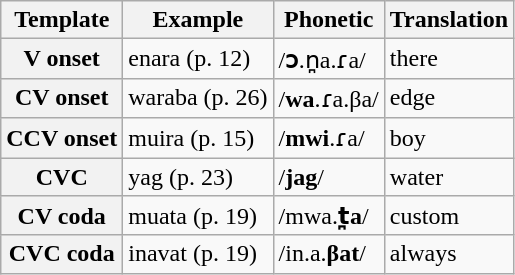<table class="wikitable">
<tr>
<th>Template</th>
<th>Example</th>
<th>Phonetic</th>
<th>Translation</th>
</tr>
<tr>
<th>V onset</th>
<td>enara (p. 12)</td>
<td>/<strong>ɔ</strong>.n̪a.ɾa/</td>
<td>there</td>
</tr>
<tr>
<th>CV onset</th>
<td>waraba (p. 26)</td>
<td>/<strong>wa</strong>.ɾa.βa/</td>
<td>edge</td>
</tr>
<tr>
<th>CCV onset</th>
<td>muira (p. 15)</td>
<td>/<strong>mwi</strong>.ɾa/</td>
<td>boy</td>
</tr>
<tr>
<th>CVC</th>
<td>yag (p. 23)</td>
<td>/<strong>jag</strong>/</td>
<td>water</td>
</tr>
<tr>
<th>CV coda</th>
<td>muata (p. 19)</td>
<td>/mwa.<strong>t̪a</strong>/</td>
<td>custom</td>
</tr>
<tr>
<th>CVC coda</th>
<td>inavat (p. 19)</td>
<td>/in.a.<strong>βat</strong>/</td>
<td>always</td>
</tr>
</table>
